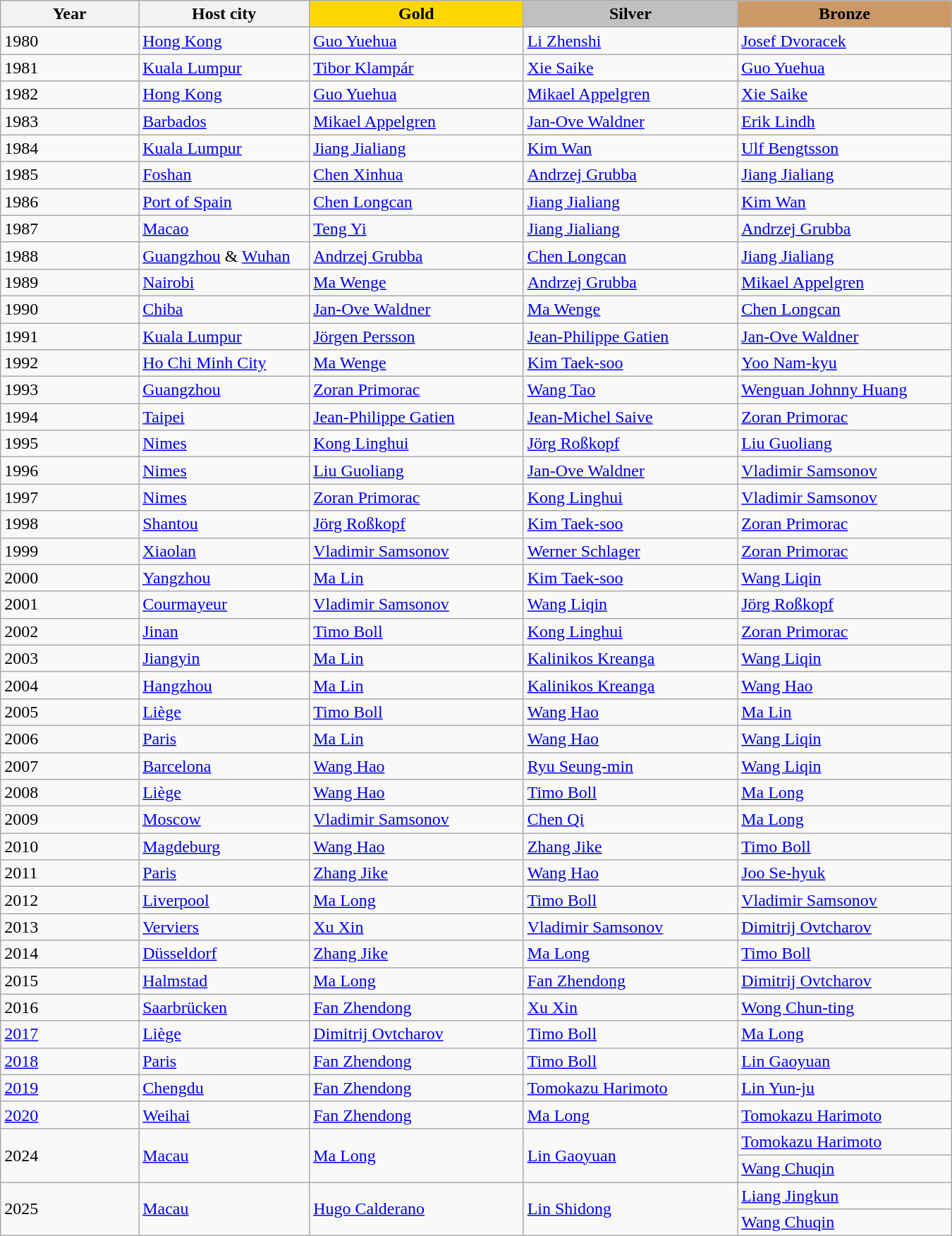<table class="wikitable nowrap" style="text-align: left; width: 900px;">
<tr>
<th width="120">Year</th>
<th width="150">Host city</th>
<th width="190" style="background-color: gold">Gold</th>
<th width="190" style="background-color: silver">Silver</th>
<th width="190" style="background-color: #cc9966">Bronze</th>
</tr>
<tr>
<td>1980</td>
<td><a href='#'>Hong Kong</a></td>
<td> <a href='#'>Guo Yuehua</a></td>
<td> <a href='#'>Li Zhenshi</a></td>
<td> <a href='#'>Josef Dvoracek</a></td>
</tr>
<tr>
<td>1981</td>
<td><a href='#'>Kuala Lumpur</a></td>
<td> <a href='#'>Tibor Klampár</a></td>
<td> <a href='#'>Xie Saike</a></td>
<td> <a href='#'>Guo Yuehua</a></td>
</tr>
<tr>
<td>1982</td>
<td><a href='#'>Hong Kong</a></td>
<td> <a href='#'>Guo Yuehua</a></td>
<td> <a href='#'>Mikael Appelgren</a></td>
<td> <a href='#'>Xie Saike</a></td>
</tr>
<tr>
<td>1983</td>
<td><a href='#'>Barbados</a></td>
<td> <a href='#'>Mikael Appelgren</a></td>
<td> <a href='#'>Jan-Ove Waldner</a></td>
<td> <a href='#'>Erik Lindh</a></td>
</tr>
<tr>
<td>1984</td>
<td><a href='#'>Kuala Lumpur</a></td>
<td> <a href='#'>Jiang Jialiang</a></td>
<td> <a href='#'>Kim Wan</a></td>
<td> <a href='#'>Ulf Bengtsson</a></td>
</tr>
<tr>
<td>1985</td>
<td><a href='#'>Foshan</a></td>
<td> <a href='#'>Chen Xinhua</a></td>
<td> <a href='#'>Andrzej Grubba</a></td>
<td> <a href='#'>Jiang Jialiang</a></td>
</tr>
<tr>
<td>1986</td>
<td><a href='#'>Port of Spain</a></td>
<td> <a href='#'>Chen Longcan</a></td>
<td> <a href='#'>Jiang Jialiang</a></td>
<td> <a href='#'>Kim Wan</a></td>
</tr>
<tr>
<td>1987</td>
<td><a href='#'>Macao</a></td>
<td> <a href='#'>Teng Yi</a></td>
<td> <a href='#'>Jiang Jialiang</a></td>
<td> <a href='#'>Andrzej Grubba</a></td>
</tr>
<tr>
<td>1988</td>
<td><a href='#'>Guangzhou</a> & <a href='#'>Wuhan</a></td>
<td> <a href='#'>Andrzej Grubba</a></td>
<td> <a href='#'>Chen Longcan</a></td>
<td> <a href='#'>Jiang Jialiang</a></td>
</tr>
<tr>
<td>1989</td>
<td><a href='#'>Nairobi</a></td>
<td> <a href='#'>Ma Wenge</a></td>
<td> <a href='#'>Andrzej Grubba</a></td>
<td> <a href='#'>Mikael Appelgren</a></td>
</tr>
<tr>
<td>1990</td>
<td><a href='#'>Chiba</a></td>
<td> <a href='#'>Jan-Ove Waldner</a></td>
<td> <a href='#'>Ma Wenge</a></td>
<td> <a href='#'>Chen Longcan</a></td>
</tr>
<tr>
<td>1991</td>
<td><a href='#'>Kuala Lumpur</a></td>
<td> <a href='#'>Jörgen Persson</a></td>
<td> <a href='#'>Jean-Philippe Gatien</a></td>
<td> <a href='#'>Jan-Ove Waldner</a></td>
</tr>
<tr>
<td>1992</td>
<td><a href='#'>Ho Chi Minh City</a></td>
<td> <a href='#'>Ma Wenge</a></td>
<td> <a href='#'>Kim Taek-soo</a></td>
<td> <a href='#'>Yoo Nam-kyu</a></td>
</tr>
<tr>
<td>1993</td>
<td><a href='#'>Guangzhou</a></td>
<td> <a href='#'>Zoran Primorac</a></td>
<td> <a href='#'>Wang Tao</a></td>
<td> <a href='#'>Wenguan Johnny Huang</a></td>
</tr>
<tr>
<td>1994</td>
<td><a href='#'>Taipei</a></td>
<td> <a href='#'>Jean-Philippe Gatien</a></td>
<td> <a href='#'>Jean-Michel Saive</a></td>
<td> <a href='#'>Zoran Primorac</a></td>
</tr>
<tr>
<td>1995</td>
<td><a href='#'>Nimes</a></td>
<td> <a href='#'>Kong Linghui</a></td>
<td> <a href='#'>Jörg Roßkopf</a></td>
<td> <a href='#'>Liu Guoliang</a></td>
</tr>
<tr>
<td>1996</td>
<td><a href='#'>Nimes</a></td>
<td> <a href='#'>Liu Guoliang</a></td>
<td> <a href='#'>Jan-Ove Waldner</a></td>
<td> <a href='#'>Vladimir Samsonov</a></td>
</tr>
<tr>
<td>1997</td>
<td><a href='#'>Nimes</a></td>
<td> <a href='#'>Zoran Primorac</a></td>
<td> <a href='#'>Kong Linghui</a></td>
<td> <a href='#'>Vladimir Samsonov</a></td>
</tr>
<tr>
<td>1998</td>
<td><a href='#'>Shantou</a></td>
<td> <a href='#'>Jörg Roßkopf</a></td>
<td> <a href='#'>Kim Taek-soo</a></td>
<td> <a href='#'>Zoran Primorac</a></td>
</tr>
<tr>
<td>1999</td>
<td><a href='#'>Xiaolan</a></td>
<td> <a href='#'>Vladimir Samsonov</a></td>
<td> <a href='#'>Werner Schlager</a></td>
<td> <a href='#'>Zoran Primorac</a></td>
</tr>
<tr>
<td>2000</td>
<td><a href='#'>Yangzhou</a></td>
<td> <a href='#'>Ma Lin</a></td>
<td> <a href='#'>Kim Taek-soo</a></td>
<td> <a href='#'>Wang Liqin</a></td>
</tr>
<tr>
<td>2001</td>
<td><a href='#'>Courmayeur</a></td>
<td> <a href='#'>Vladimir Samsonov</a></td>
<td> <a href='#'>Wang Liqin</a></td>
<td> <a href='#'>Jörg Roßkopf</a></td>
</tr>
<tr>
<td>2002</td>
<td><a href='#'>Jinan</a></td>
<td> <a href='#'>Timo Boll</a></td>
<td> <a href='#'>Kong Linghui</a></td>
<td> <a href='#'>Zoran Primorac</a></td>
</tr>
<tr>
<td>2003</td>
<td><a href='#'>Jiangyin</a></td>
<td> <a href='#'>Ma Lin</a></td>
<td> <a href='#'>Kalinikos Kreanga</a></td>
<td> <a href='#'>Wang Liqin</a></td>
</tr>
<tr>
<td>2004</td>
<td><a href='#'>Hangzhou</a></td>
<td> <a href='#'>Ma Lin</a></td>
<td> <a href='#'>Kalinikos Kreanga</a></td>
<td> <a href='#'>Wang Hao</a></td>
</tr>
<tr>
<td>2005</td>
<td><a href='#'>Liège</a></td>
<td> <a href='#'>Timo Boll</a></td>
<td> <a href='#'>Wang Hao</a></td>
<td> <a href='#'>Ma Lin</a></td>
</tr>
<tr>
<td>2006</td>
<td><a href='#'>Paris</a></td>
<td> <a href='#'>Ma Lin</a></td>
<td> <a href='#'>Wang Hao</a></td>
<td> <a href='#'>Wang Liqin</a></td>
</tr>
<tr>
<td>2007</td>
<td><a href='#'>Barcelona</a></td>
<td> <a href='#'>Wang Hao</a></td>
<td> <a href='#'>Ryu Seung-min</a></td>
<td> <a href='#'>Wang Liqin</a></td>
</tr>
<tr>
<td>2008</td>
<td><a href='#'>Liège</a></td>
<td> <a href='#'>Wang Hao</a></td>
<td> <a href='#'>Timo Boll</a></td>
<td> <a href='#'>Ma Long</a></td>
</tr>
<tr>
<td>2009</td>
<td><a href='#'>Moscow</a></td>
<td> <a href='#'>Vladimir Samsonov</a></td>
<td> <a href='#'>Chen Qi</a></td>
<td> <a href='#'>Ma Long</a></td>
</tr>
<tr>
<td>2010</td>
<td><a href='#'>Magdeburg</a></td>
<td> <a href='#'>Wang Hao</a></td>
<td> <a href='#'>Zhang Jike</a></td>
<td> <a href='#'>Timo Boll</a></td>
</tr>
<tr>
<td>2011</td>
<td><a href='#'>Paris</a></td>
<td> <a href='#'>Zhang Jike</a></td>
<td> <a href='#'>Wang Hao</a></td>
<td> <a href='#'>Joo Se-hyuk</a></td>
</tr>
<tr>
<td>2012</td>
<td><a href='#'>Liverpool</a></td>
<td> <a href='#'>Ma Long</a></td>
<td> <a href='#'>Timo Boll</a></td>
<td> <a href='#'>Vladimir Samsonov</a></td>
</tr>
<tr>
<td>2013</td>
<td><a href='#'>Verviers</a></td>
<td> <a href='#'>Xu Xin</a></td>
<td> <a href='#'>Vladimir Samsonov</a></td>
<td> <a href='#'>Dimitrij Ovtcharov</a></td>
</tr>
<tr>
<td>2014</td>
<td><a href='#'>Düsseldorf</a></td>
<td> <a href='#'>Zhang Jike</a></td>
<td> <a href='#'>Ma Long</a></td>
<td> <a href='#'>Timo Boll</a></td>
</tr>
<tr>
<td>2015</td>
<td><a href='#'>Halmstad</a></td>
<td> <a href='#'>Ma Long</a></td>
<td> <a href='#'>Fan Zhendong</a></td>
<td> <a href='#'>Dimitrij Ovtcharov</a></td>
</tr>
<tr>
<td>2016</td>
<td><a href='#'>Saarbrücken</a></td>
<td> <a href='#'>Fan Zhendong</a></td>
<td> <a href='#'>Xu Xin</a></td>
<td> <a href='#'>Wong Chun-ting</a></td>
</tr>
<tr>
<td><a href='#'>2017</a></td>
<td><a href='#'>Liège</a></td>
<td> <a href='#'>Dimitrij Ovtcharov</a></td>
<td> <a href='#'>Timo Boll</a></td>
<td> <a href='#'>Ma Long</a></td>
</tr>
<tr>
<td><a href='#'>2018</a></td>
<td><a href='#'>Paris</a></td>
<td> <a href='#'>Fan Zhendong</a></td>
<td> <a href='#'>Timo Boll</a></td>
<td> <a href='#'>Lin Gaoyuan</a></td>
</tr>
<tr>
<td><a href='#'>2019</a></td>
<td><a href='#'>Chengdu</a></td>
<td> <a href='#'>Fan Zhendong</a></td>
<td> <a href='#'>Tomokazu Harimoto</a></td>
<td> <a href='#'>Lin Yun-ju</a></td>
</tr>
<tr>
<td><a href='#'>2020</a></td>
<td><a href='#'>Weihai</a></td>
<td> <a href='#'>Fan Zhendong</a></td>
<td> <a href='#'>Ma Long</a></td>
<td> <a href='#'>Tomokazu Harimoto</a></td>
</tr>
<tr>
<td rowspan=2>2024</td>
<td rowspan=2><a href='#'>Macau</a></td>
<td rowspan=2> <a href='#'>Ma Long</a></td>
<td rowspan=2> <a href='#'>Lin Gaoyuan</a></td>
<td> <a href='#'>Tomokazu Harimoto</a></td>
</tr>
<tr>
<td> <a href='#'>Wang Chuqin</a></td>
</tr>
<tr>
<td rowspan=2>2025</td>
<td rowspan=2><a href='#'>Macau</a></td>
<td rowspan=2> <a href='#'>Hugo Calderano</a></td>
<td rowspan=2> <a href='#'>Lin Shidong</a></td>
<td> <a href='#'>Liang Jingkun</a></td>
</tr>
<tr>
<td> <a href='#'>Wang Chuqin</a></td>
</tr>
</table>
